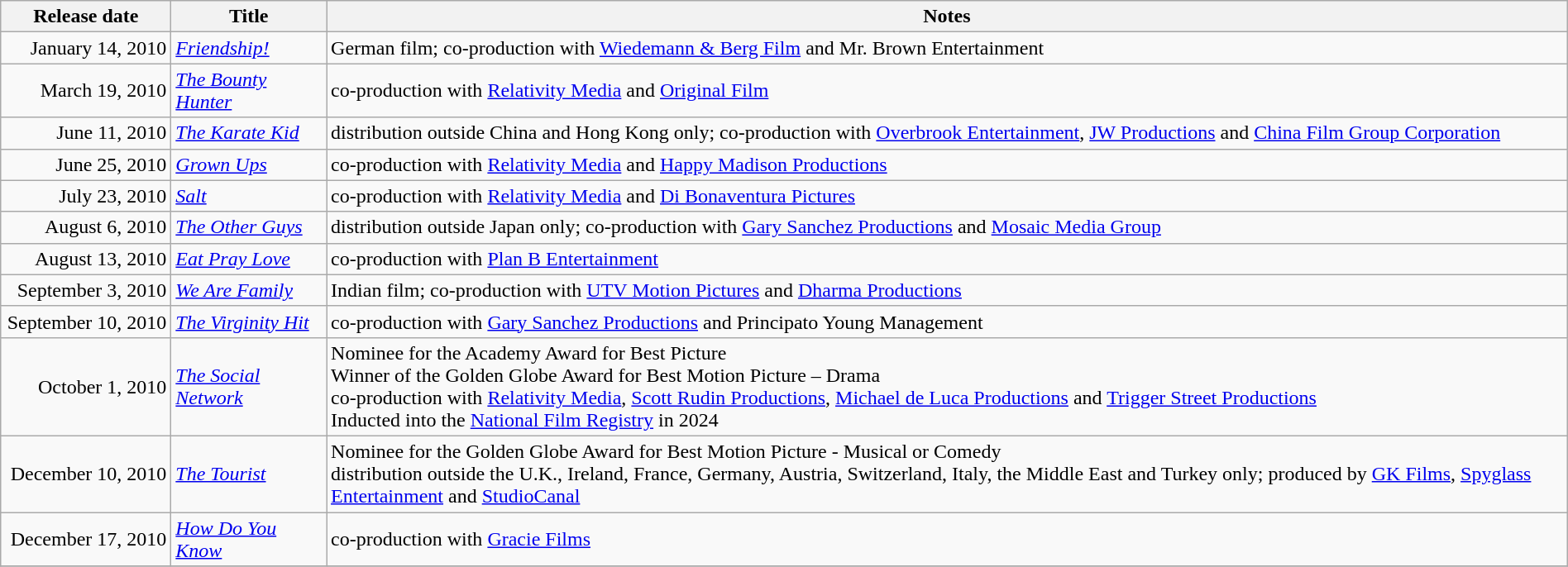<table class="wikitable sortable" style="width:100%;">
<tr>
<th scope="col" style="width:130px;">Release date</th>
<th>Title</th>
<th>Notes</th>
</tr>
<tr>
<td style="text-align:right;">January 14, 2010</td>
<td><em><a href='#'>Friendship!</a></em></td>
<td>German film; co-production with <a href='#'>Wiedemann & Berg Film</a> and Mr. Brown Entertainment</td>
</tr>
<tr>
<td style="text-align:right;">March 19, 2010</td>
<td><em><a href='#'>The Bounty Hunter</a></em></td>
<td>co-production with <a href='#'>Relativity Media</a> and <a href='#'>Original Film</a></td>
</tr>
<tr>
<td style="text-align:right;">June 11, 2010</td>
<td><em><a href='#'>The Karate Kid</a></em></td>
<td>distribution outside China and Hong Kong only; co-production with <a href='#'>Overbrook Entertainment</a>, <a href='#'>JW Productions</a> and <a href='#'>China Film Group Corporation</a></td>
</tr>
<tr>
<td style="text-align:right;">June 25, 2010</td>
<td><em><a href='#'>Grown Ups</a></em></td>
<td>co-production with <a href='#'>Relativity Media</a> and <a href='#'>Happy Madison Productions</a></td>
</tr>
<tr>
<td style="text-align:right;">July 23, 2010</td>
<td><em><a href='#'>Salt</a></em></td>
<td>co-production with <a href='#'>Relativity Media</a> and <a href='#'>Di Bonaventura Pictures</a></td>
</tr>
<tr>
<td style="text-align:right;">August 6, 2010</td>
<td><em><a href='#'>The Other Guys</a></em></td>
<td>distribution outside Japan only; co-production with <a href='#'>Gary Sanchez Productions</a> and <a href='#'>Mosaic Media Group</a></td>
</tr>
<tr>
<td style="text-align:right;">August 13, 2010</td>
<td><em><a href='#'>Eat Pray Love</a></em></td>
<td>co-production with <a href='#'>Plan B Entertainment</a></td>
</tr>
<tr>
<td style="text-align:right;">September 3, 2010</td>
<td><em><a href='#'>We Are Family</a></em></td>
<td>Indian film; co-production with <a href='#'>UTV Motion Pictures</a> and <a href='#'>Dharma Productions</a></td>
</tr>
<tr>
<td style="text-align:right;">September 10, 2010</td>
<td><em><a href='#'>The Virginity Hit</a></em></td>
<td>co-production with <a href='#'>Gary Sanchez Productions</a> and Principato Young Management</td>
</tr>
<tr>
<td style="text-align:right;">October 1, 2010</td>
<td><em><a href='#'>The Social Network</a></em></td>
<td>Nominee for the Academy Award for Best Picture<br>Winner of the Golden Globe Award for Best Motion Picture – Drama<br>co-production with <a href='#'>Relativity Media</a>, <a href='#'>Scott Rudin Productions</a>, <a href='#'>Michael de Luca Productions</a> and <a href='#'>Trigger Street Productions</a><br>Inducted into the <a href='#'>National Film Registry</a> in 2024</td>
</tr>
<tr>
<td style="text-align:right;">December 10, 2010</td>
<td><em><a href='#'>The Tourist</a></em></td>
<td>Nominee for the Golden Globe Award for Best Motion Picture - Musical or Comedy<br>distribution outside the U.K., Ireland, France, Germany, Austria, Switzerland, Italy, the Middle East and Turkey only; produced by <a href='#'>GK Films</a>, <a href='#'>Spyglass Entertainment</a> and <a href='#'>StudioCanal</a></td>
</tr>
<tr>
<td style="text-align:right;">December 17, 2010</td>
<td><em><a href='#'>How Do You Know</a></em></td>
<td>co-production with <a href='#'>Gracie Films</a></td>
</tr>
<tr>
</tr>
</table>
